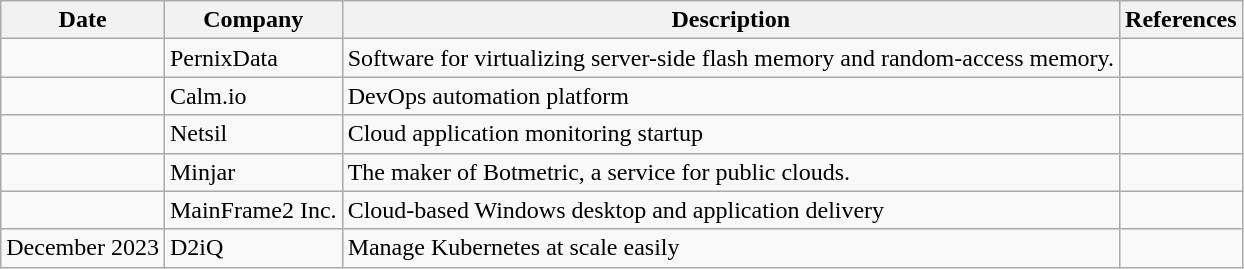<table class="wikitable sortable">
<tr>
<th>Date</th>
<th>Company</th>
<th class="unsortable">Description</th>
<th>References</th>
</tr>
<tr>
<td></td>
<td>PernixData</td>
<td>Software for virtualizing server-side flash memory and random-access memory.</td>
<td></td>
</tr>
<tr>
<td></td>
<td>Calm.io</td>
<td>DevOps automation platform</td>
<td></td>
</tr>
<tr>
<td></td>
<td>Netsil</td>
<td>Cloud application monitoring startup</td>
<td></td>
</tr>
<tr>
<td></td>
<td>Minjar</td>
<td>The maker of Botmetric, a service for public clouds.</td>
<td></td>
</tr>
<tr>
<td></td>
<td>MainFrame2 Inc.</td>
<td>Cloud-based Windows desktop and application delivery</td>
<td></td>
</tr>
<tr>
<td>December 2023</td>
<td>D2iQ</td>
<td>Manage Kubernetes at scale easily</td>
<td></td>
</tr>
</table>
